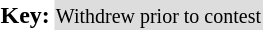<table>
<tr>
<td><strong>Key:</strong></td>
<td style="background:#ddd;"><small>Withdrew prior to contest</small></td>
</tr>
</table>
